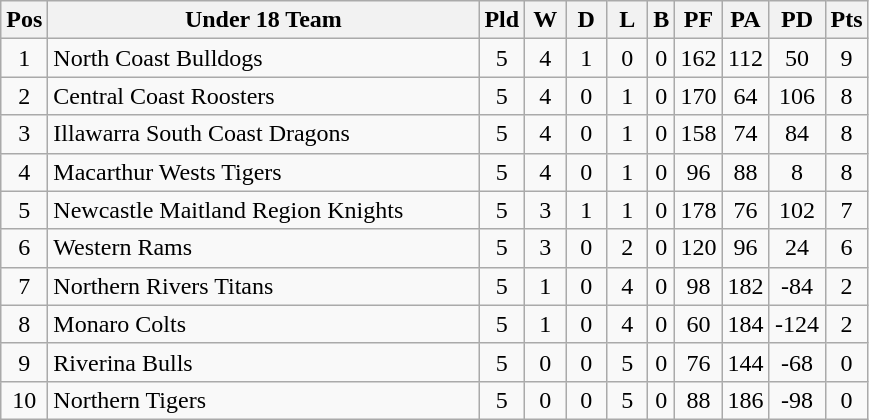<table class="wikitable" style="text-align:center">
<tr>
<th width=20 abbr="Position">Pos</th>
<th width=280>Under 18 Team</th>
<th width=20 abbr="Played">Pld</th>
<th width=20 abbr="Won">W</th>
<th width=20 abbr="Drawn">D</th>
<th width=20 abbr="Lost">L</th>
<th withd=20 abbr="Byes">B</th>
<th width=20 abbr="Points For">PF</th>
<th width=20 abbr="Points Against">PA</th>
<th width=30 abbr="Points Difference">PD</th>
<th width=20 abbr="Points">Pts</th>
</tr>
<tr>
<td>1</td>
<td align=left> North Coast Bulldogs</td>
<td>5</td>
<td>4</td>
<td>1</td>
<td>0</td>
<td>0</td>
<td>162</td>
<td>112</td>
<td>50</td>
<td>9</td>
</tr>
<tr>
<td>2</td>
<td align=left> Central Coast Roosters</td>
<td>5</td>
<td>4</td>
<td>0</td>
<td>1</td>
<td>0</td>
<td>170</td>
<td>64</td>
<td>106</td>
<td>8</td>
</tr>
<tr>
<td>3</td>
<td align=left> Illawarra South Coast Dragons</td>
<td>5</td>
<td>4</td>
<td>0</td>
<td>1</td>
<td>0</td>
<td>158</td>
<td>74</td>
<td>84</td>
<td>8</td>
</tr>
<tr>
<td>4</td>
<td align=left> Macarthur Wests Tigers</td>
<td>5</td>
<td>4</td>
<td>0</td>
<td>1</td>
<td>0</td>
<td>96</td>
<td>88</td>
<td>8</td>
<td>8</td>
</tr>
<tr>
<td>5</td>
<td align=left> Newcastle Maitland Region Knights</td>
<td>5</td>
<td>3</td>
<td>1</td>
<td>1</td>
<td>0</td>
<td>178</td>
<td>76</td>
<td>102</td>
<td>7</td>
</tr>
<tr>
<td>6</td>
<td align=left> Western Rams</td>
<td>5</td>
<td>3</td>
<td>0</td>
<td>2</td>
<td>0</td>
<td>120</td>
<td>96</td>
<td>24</td>
<td>6</td>
</tr>
<tr>
<td>7</td>
<td align=left> Northern Rivers Titans</td>
<td>5</td>
<td>1</td>
<td>0</td>
<td>4</td>
<td>0</td>
<td>98</td>
<td>182</td>
<td>-84</td>
<td>2</td>
</tr>
<tr>
<td>8</td>
<td align=left> Monaro Colts</td>
<td>5</td>
<td>1</td>
<td>0</td>
<td>4</td>
<td>0</td>
<td>60</td>
<td>184</td>
<td>-124</td>
<td>2</td>
</tr>
<tr>
<td>9</td>
<td align=left> Riverina Bulls</td>
<td>5</td>
<td>0</td>
<td>0</td>
<td>5</td>
<td>0</td>
<td>76</td>
<td>144</td>
<td>-68</td>
<td>0</td>
</tr>
<tr>
<td>10</td>
<td align=left> Northern Tigers</td>
<td>5</td>
<td>0</td>
<td>0</td>
<td>5</td>
<td>0</td>
<td>88</td>
<td>186</td>
<td>-98</td>
<td>0</td>
</tr>
</table>
